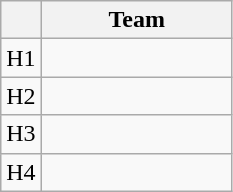<table class="wikitable" style="display:inline-table;">
<tr>
<th></th>
<th width=120>Team</th>
</tr>
<tr>
<td align=center>H1</td>
<td></td>
</tr>
<tr>
<td align=center>H2</td>
<td></td>
</tr>
<tr>
<td align=center>H3</td>
<td></td>
</tr>
<tr>
<td align=center>H4</td>
<td></td>
</tr>
</table>
